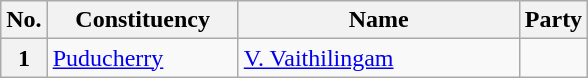<table class="sortable wikitable">
<tr>
<th>No.</th>
<th style="width:120px">Constituency</th>
<th style="width:180px">Name</th>
<th colspan="2">Party</th>
</tr>
<tr>
<th>1</th>
<td><a href='#'>Puducherry</a></td>
<td><a href='#'>V. Vaithilingam</a></td>
<td></td>
</tr>
</table>
